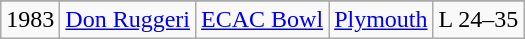<table class="wikitable">
<tr>
</tr>
<tr>
<td>1983</td>
<td><a href='#'>Don Ruggeri</a></td>
<td><a href='#'>ECAC Bowl</a></td>
<td><a href='#'>Plymouth</a></td>
<td>L 24–35</td>
</tr>
</table>
